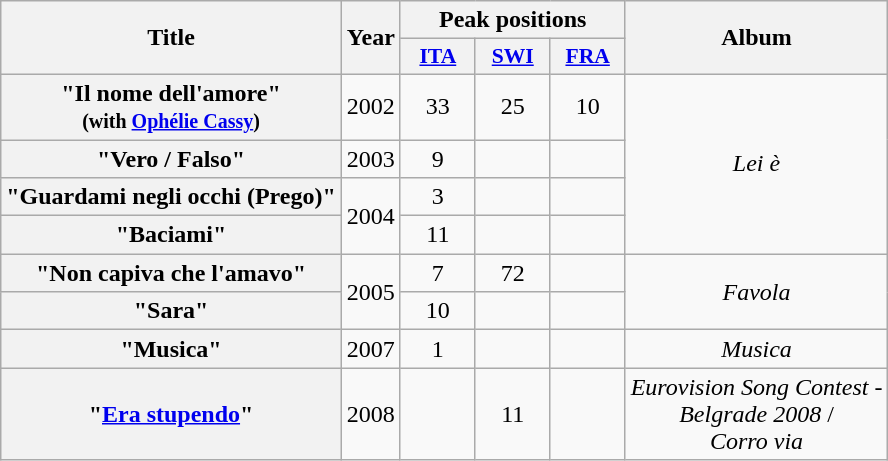<table class="wikitable plainrowheaders" style="text-align:center">
<tr>
<th scope="col" rowspan="2">Title</th>
<th scope="col" rowspan="2">Year</th>
<th scope="col" colspan="3">Peak positions</th>
<th scope="col" rowspan="2">Album</th>
</tr>
<tr>
<th scope="col" style="width:3em;font-size:90%;"><a href='#'>ITA</a><br></th>
<th scope="col" style="width:3em;font-size:90%;"><a href='#'>SWI</a><br></th>
<th scope="col" style="width:3em;font-size:90%;"><a href='#'>FRA</a><br></th>
</tr>
<tr>
<th scope="row">"Il nome dell'amore"<br><small>(with <a href='#'>Ophélie Cassy</a>)</small></th>
<td>2002</td>
<td>33</td>
<td>25</td>
<td>10</td>
<td rowspan=4><em>Lei è</em></td>
</tr>
<tr>
<th scope="row">"Vero / Falso"</th>
<td>2003</td>
<td>9</td>
<td></td>
<td></td>
</tr>
<tr>
<th scope="row">"Guardami negli occhi (Prego)"</th>
<td rowspan=2>2004</td>
<td>3</td>
<td></td>
<td></td>
</tr>
<tr>
<th scope="row">"Baciami"</th>
<td>11</td>
<td></td>
<td></td>
</tr>
<tr>
<th scope="row">"Non capiva che l'amavo"</th>
<td rowspan=2>2005</td>
<td>7</td>
<td>72</td>
<td></td>
<td rowspan=2><em>Favola</em></td>
</tr>
<tr>
<th scope="row">"Sara"</th>
<td>10</td>
<td></td>
<td></td>
</tr>
<tr>
<th scope="row">"Musica"</th>
<td>2007</td>
<td>1</td>
<td></td>
<td></td>
<td><em>Musica</em></td>
</tr>
<tr>
<th scope="row">"<a href='#'>Era stupendo</a>"</th>
<td>2008</td>
<td></td>
<td>11</td>
<td></td>
<td><em>Eurovision Song Contest -<br> Belgrade 2008</em> / <br><em>Corro via</em></td>
</tr>
</table>
